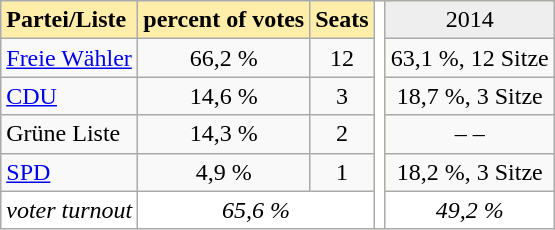<table class=wikitable style=text-align:center>
<tr bgcolor="#fea">
<td align="left"><strong>Partei/Liste</strong></td>
<td><strong>percent of votes</strong></td>
<td><strong>Seats</strong></td>
<td rowspan=6 bgcolor=#fff></td>
<td bgcolor=#eee>2014</td>
</tr>
<tr>
<td align="left"><a href='#'>Freie Wähler</a></td>
<td>66,2 %</td>
<td>12</td>
<td>63,1 %, 12 Sitze</td>
</tr>
<tr>
<td align="left"><a href='#'>CDU</a></td>
<td>14,6 %</td>
<td>3</td>
<td>18,7 %, 3 Sitze</td>
</tr>
<tr>
<td align="left">Grüne Liste</td>
<td>14,3 %</td>
<td>2</td>
<td>– –</td>
</tr>
<tr>
<td align="left"><a href='#'>SPD</a></td>
<td>4,9 %</td>
<td>1</td>
<td>18,2 %, 3 Sitze</td>
</tr>
<tr bgcolor=#fff>
<td align="left"><em>voter turnout</em></td>
<td colspan=2><em>65,6 %</em></td>
<td><em>49,2 %</em></td>
</tr>
</table>
